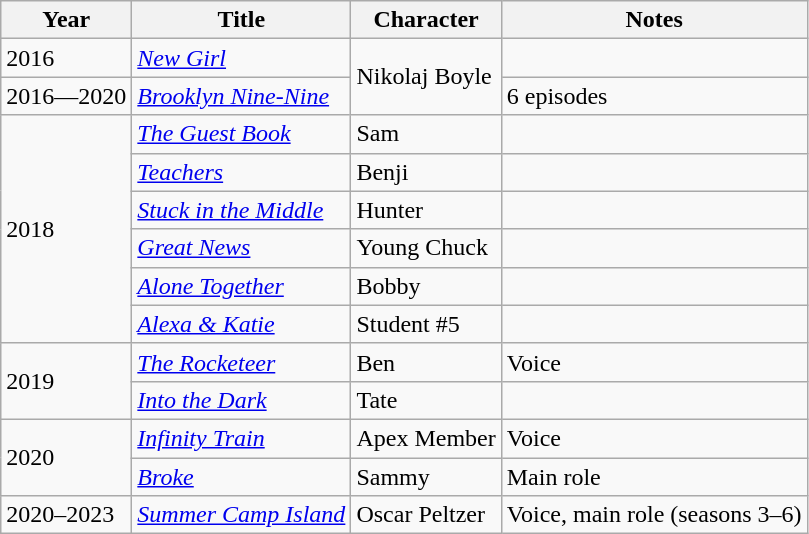<table class="wikitable sortable">
<tr>
<th>Year</th>
<th>Title</th>
<th>Character</th>
<th>Notes</th>
</tr>
<tr>
<td>2016</td>
<td><em><a href='#'>New Girl</a></em></td>
<td rowspan = "2">Nikolaj Boyle</td>
<td></td>
</tr>
<tr>
<td>2016—2020</td>
<td><em><a href='#'>Brooklyn Nine-Nine</a></em></td>
<td>6 episodes</td>
</tr>
<tr>
<td rowspan = "6">2018</td>
<td><em><a href='#'>The Guest Book</a></em></td>
<td>Sam</td>
<td></td>
</tr>
<tr>
<td><em><a href='#'>Teachers</a></em></td>
<td>Benji</td>
<td></td>
</tr>
<tr>
<td><em><a href='#'>Stuck in the Middle</a></em></td>
<td>Hunter</td>
<td></td>
</tr>
<tr>
<td><em><a href='#'>Great News</a></em></td>
<td>Young Chuck</td>
<td></td>
</tr>
<tr>
<td><em><a href='#'>Alone Together</a></em></td>
<td>Bobby</td>
<td></td>
</tr>
<tr>
<td><em><a href='#'>Alexa & Katie</a></em></td>
<td>Student #5</td>
<td></td>
</tr>
<tr>
<td rowspan = "2">2019</td>
<td><em><a href='#'>The Rocketeer</a></em></td>
<td>Ben</td>
<td>Voice</td>
</tr>
<tr>
<td><em><a href='#'>Into the Dark</a></em></td>
<td>Tate</td>
<td></td>
</tr>
<tr>
<td rowspan = "2">2020</td>
<td><em><a href='#'>Infinity Train</a></em></td>
<td>Apex Member</td>
<td>Voice</td>
</tr>
<tr>
<td><em><a href='#'>Broke</a></em></td>
<td>Sammy</td>
<td>Main role</td>
</tr>
<tr>
<td>2020–2023</td>
<td><em><a href='#'>Summer Camp Island</a></em></td>
<td>Oscar Peltzer</td>
<td>Voice, main role (seasons 3–6)</td>
</tr>
</table>
